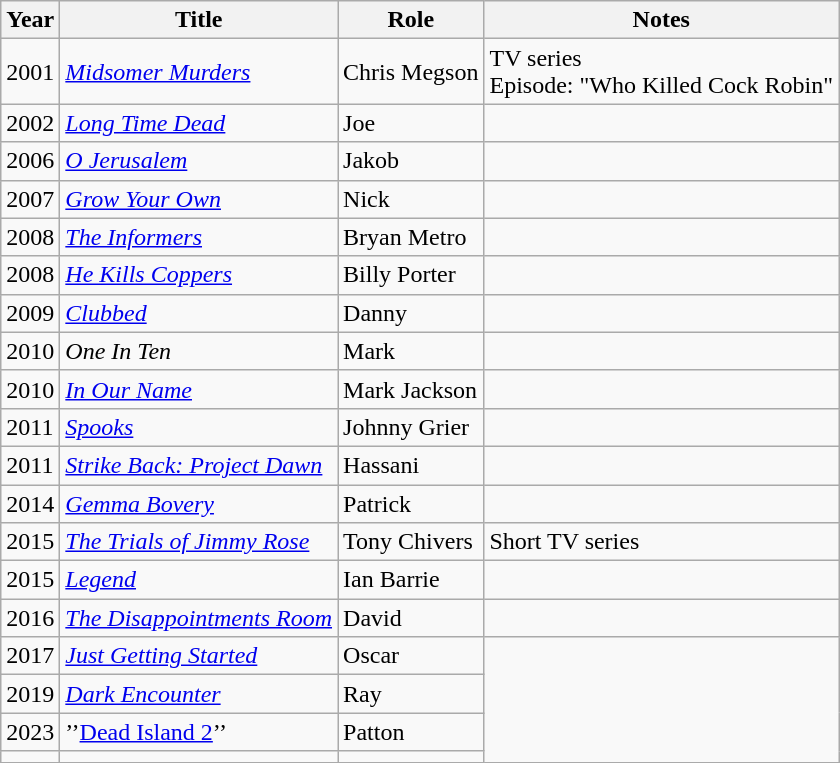<table class="wikitable">
<tr>
<th>Year</th>
<th>Title</th>
<th>Role</th>
<th>Notes</th>
</tr>
<tr>
<td>2001</td>
<td><em><a href='#'>Midsomer Murders</a></em></td>
<td>Chris Megson</td>
<td>TV series<br>Episode: "Who Killed Cock Robin"</td>
</tr>
<tr>
<td>2002</td>
<td><em><a href='#'>Long Time Dead</a></em></td>
<td>Joe</td>
<td></td>
</tr>
<tr>
<td>2006</td>
<td><em><a href='#'>O Jerusalem</a></em></td>
<td>Jakob</td>
<td></td>
</tr>
<tr>
<td>2007</td>
<td><em><a href='#'>Grow Your Own</a></em></td>
<td>Nick</td>
<td></td>
</tr>
<tr>
<td>2008</td>
<td><em><a href='#'>The Informers</a></em></td>
<td>Bryan Metro</td>
<td></td>
</tr>
<tr>
<td>2008</td>
<td><em><a href='#'>He Kills Coppers</a></em></td>
<td>Billy Porter</td>
<td></td>
</tr>
<tr>
<td>2009</td>
<td><em><a href='#'>Clubbed</a></em></td>
<td>Danny</td>
<td></td>
</tr>
<tr>
<td>2010</td>
<td><em>One In Ten</em></td>
<td>Mark</td>
<td></td>
</tr>
<tr>
<td>2010</td>
<td><em><a href='#'>In Our Name</a></em></td>
<td>Mark Jackson</td>
<td></td>
</tr>
<tr>
<td>2011</td>
<td><em><a href='#'>Spooks</a></em></td>
<td>Johnny Grier</td>
<td></td>
</tr>
<tr>
<td>2011</td>
<td><em><a href='#'>Strike Back: Project Dawn</a></em></td>
<td>Hassani</td>
<td></td>
</tr>
<tr>
<td>2014</td>
<td><em><a href='#'>Gemma Bovery</a></em></td>
<td>Patrick</td>
<td></td>
</tr>
<tr>
<td>2015</td>
<td><em><a href='#'>The Trials of Jimmy Rose</a></em></td>
<td>Tony Chivers</td>
<td>Short TV series</td>
</tr>
<tr>
<td>2015</td>
<td><em><a href='#'>Legend</a></em></td>
<td>Ian Barrie</td>
<td></td>
</tr>
<tr>
<td>2016</td>
<td><em><a href='#'>The Disappointments Room</a></em></td>
<td>David</td>
<td></td>
</tr>
<tr>
<td>2017</td>
<td><em><a href='#'>Just Getting Started</a></em></td>
<td>Oscar</td>
</tr>
<tr>
<td>2019</td>
<td><em><a href='#'>Dark Encounter</a></em></td>
<td>Ray</td>
</tr>
<tr>
<td>2023</td>
<td>’’<a href='#'>Dead Island 2</a>’’</td>
<td>Patton</td>
</tr>
<tr>
<td></td>
<td></td>
<td></td>
</tr>
<tr>
</tr>
</table>
